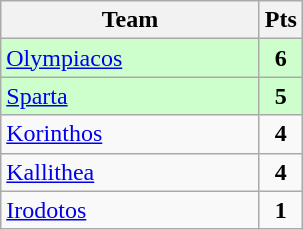<table class="wikitable" style="text-align: center;">
<tr>
<th width=165>Team</th>
<th width=20>Pts</th>
</tr>
<tr bgcolor="#ccffcc">
<td align=left><a href='#'>Olympiacos</a></td>
<td><strong>6</strong></td>
</tr>
<tr bgcolor="#ccffcc">
<td align=left><a href='#'>Sparta</a></td>
<td><strong>5</strong></td>
</tr>
<tr>
<td align=left><a href='#'>Korinthos</a></td>
<td><strong>4</strong></td>
</tr>
<tr>
<td align=left><a href='#'>Kallithea</a></td>
<td><strong>4</strong></td>
</tr>
<tr>
<td align=left><a href='#'>Irodotos</a></td>
<td><strong>1</strong></td>
</tr>
</table>
